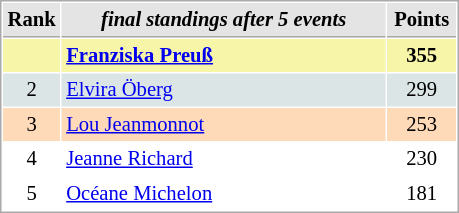<table cellspacing="1" cellpadding="3" style="border:1px solid #AAAAAA;font-size:86%">
<tr style="background-color: #E4E4E4;">
<th style="border-bottom:1px solid #AAAAAA; width: 10px;">Rank</th>
<th style="border-bottom:1px solid #AAAAAA; width: 210px;"><em>final standings after 5 events</em></th>
<th style="border-bottom:1px solid #AAAAAA; width: 40px;">Points</th>
</tr>
<tr style="background:#f7f6a8;">
<td align=center></td>
<td> <strong><a href='#'>Franziska Preuß</a></strong></td>
<td align=center><strong>355</strong></td>
</tr>
<tr style="background:#dce5e5;">
<td align=center>2</td>
<td> <a href='#'>Elvira Öberg</a></td>
<td align=center>299</td>
</tr>
<tr style="background:#ffdab9;">
<td align=center>3</td>
<td> <a href='#'>Lou Jeanmonnot</a></td>
<td align=center>253</td>
</tr>
<tr>
<td align=center>4</td>
<td> <a href='#'>Jeanne Richard</a></td>
<td align=center>230</td>
</tr>
<tr>
<td align=center>5</td>
<td> <a href='#'>Océane Michelon</a></td>
<td align=center>181</td>
</tr>
</table>
